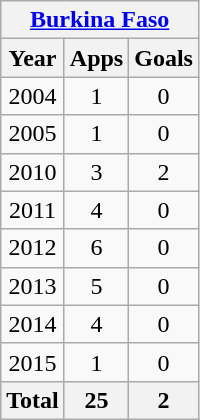<table class="wikitable" style="text-align:center">
<tr>
<th colspan=3><a href='#'>Burkina Faso</a></th>
</tr>
<tr>
<th>Year</th>
<th>Apps</th>
<th>Goals</th>
</tr>
<tr>
<td>2004</td>
<td>1</td>
<td>0</td>
</tr>
<tr>
<td>2005</td>
<td>1</td>
<td>0</td>
</tr>
<tr>
<td>2010</td>
<td>3</td>
<td>2</td>
</tr>
<tr>
<td>2011</td>
<td>4</td>
<td>0</td>
</tr>
<tr>
<td>2012</td>
<td>6</td>
<td>0</td>
</tr>
<tr>
<td>2013</td>
<td>5</td>
<td>0</td>
</tr>
<tr>
<td>2014</td>
<td>4</td>
<td>0</td>
</tr>
<tr>
<td>2015</td>
<td>1</td>
<td>0</td>
</tr>
<tr>
<th>Total</th>
<th>25</th>
<th>2</th>
</tr>
</table>
